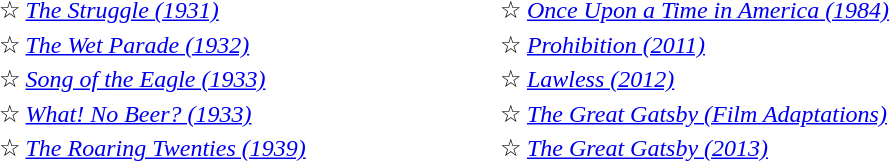<table style="width: 60%; border: none; text-align: left;">
<tr>
<td>☆ <a href='#'><em>The Struggle (1931)</em></a></td>
<td>☆ <a href='#'><em>Once Upon a Time in America (1984)</em></a></td>
</tr>
<tr>
<td>☆ <a href='#'><em>The Wet Parade (1932)</em></a></td>
<td>☆ <a href='#'><em>Prohibition (2011)</em></a></td>
</tr>
<tr>
<td>☆ <a href='#'><em>Song of the Eagle (1933)</em></a></td>
<td>☆ <a href='#'><em>Lawless (2012)</em></a></td>
</tr>
<tr>
<td>☆ <a href='#'><em>What! No Beer? (1933)</em></a></td>
<td>☆ <a href='#'><em>The Great Gatsby (Film Adaptations)</em></a></td>
</tr>
<tr>
<td>☆ <a href='#'><em>The Roaring Twenties (1939)</em></a></td>
<td>☆ <a href='#'><em>The Great Gatsby (2013)</em></a></td>
</tr>
</table>
